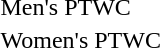<table>
<tr>
<td>Men's PTWC<br></td>
<td></td>
<td></td>
<td></td>
</tr>
<tr>
<td>Women's PTWC<br></td>
<td></td>
<td></td>
<td></td>
</tr>
</table>
